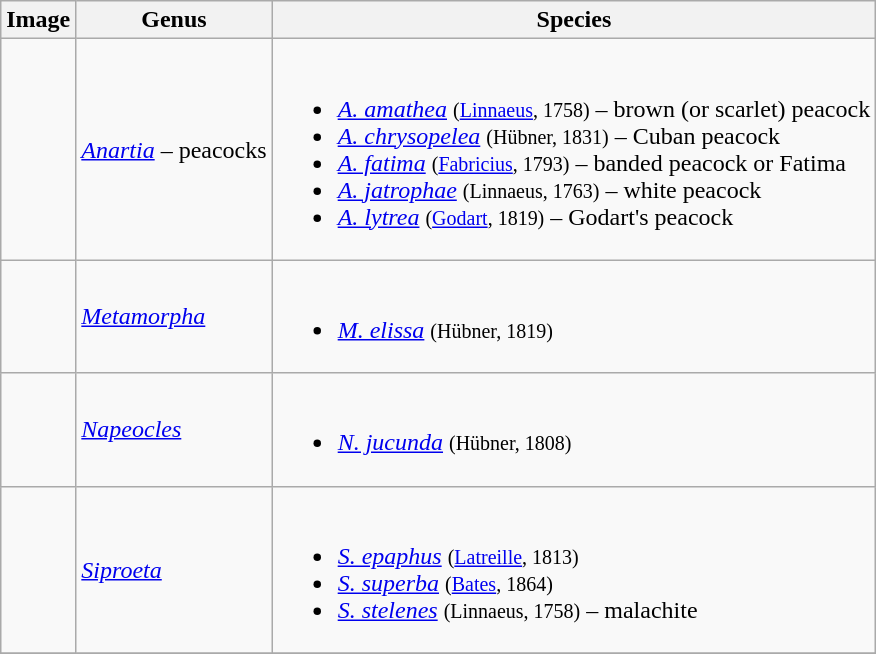<table class="wikitable">
<tr>
<th>Image</th>
<th>Genus</th>
<th>Species</th>
</tr>
<tr>
<td></td>
<td><em><a href='#'>Anartia</a></em>  – peacocks</td>
<td><br><ul><li><em><a href='#'>A. amathea</a></em> <small>(<a href='#'>Linnaeus</a>, 1758)</small> – brown (or scarlet) peacock</li><li><em><a href='#'>A. chrysopelea</a></em> <small>(Hübner, 1831)</small> – Cuban peacock</li><li><em><a href='#'>A. fatima</a></em> <small>(<a href='#'>Fabricius</a>, 1793)</small> – banded peacock or Fatima</li><li><em><a href='#'>A. jatrophae</a></em> <small>(Linnaeus, 1763)</small> – white peacock</li><li><em><a href='#'>A. lytrea</a></em> <small>(<a href='#'>Godart</a>, 1819)</small> – Godart's peacock</li></ul></td>
</tr>
<tr>
<td></td>
<td><em><a href='#'>Metamorpha</a></em> </td>
<td><br><ul><li><em><a href='#'>M. elissa</a></em> <small>(Hübner, 1819)</small></li></ul></td>
</tr>
<tr>
<td></td>
<td><em><a href='#'>Napeocles</a></em> </td>
<td><br><ul><li><em><a href='#'>N. jucunda</a></em> <small>(Hübner, 1808)</small></li></ul></td>
</tr>
<tr>
<td></td>
<td><em><a href='#'>Siproeta</a></em> </td>
<td><br><ul><li><em><a href='#'>S. epaphus</a></em> <small>(<a href='#'>Latreille</a>, 1813)</small></li><li><em><a href='#'>S. superba</a></em> <small>(<a href='#'>Bates</a>, 1864)</small></li><li><em><a href='#'>S. stelenes</a></em> <small>(Linnaeus, 1758)</small> – malachite</li></ul></td>
</tr>
<tr>
</tr>
</table>
